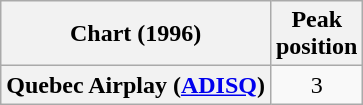<table class="wikitable plainrowheaders" style="text-align:center">
<tr>
<th scope="col">Chart (1996)</th>
<th scope="col">Peak<br>position</th>
</tr>
<tr>
<th scope="row">Quebec Airplay (<a href='#'>ADISQ</a>)</th>
<td>3</td>
</tr>
</table>
